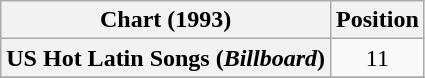<table class="wikitable plainrowheaders " style="text-align:center;">
<tr>
<th scope="col">Chart (1993)</th>
<th scope="col">Position</th>
</tr>
<tr>
<th scope="row">US Hot Latin Songs (<em>Billboard</em>)</th>
<td>11</td>
</tr>
<tr>
</tr>
</table>
